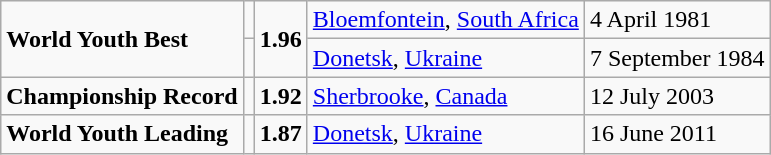<table class="wikitable">
<tr>
<td rowspan=2><strong>World Youth Best</strong></td>
<td></td>
<td rowspan=2><strong>1.96</strong></td>
<td><a href='#'>Bloemfontein</a>, <a href='#'>South Africa</a></td>
<td>4 April 1981</td>
</tr>
<tr>
<td></td>
<td><a href='#'>Donetsk</a>, <a href='#'>Ukraine</a></td>
<td>7 September 1984</td>
</tr>
<tr>
<td><strong>Championship Record</strong></td>
<td></td>
<td><strong>1.92</strong></td>
<td><a href='#'>Sherbrooke</a>, <a href='#'>Canada</a></td>
<td>12 July 2003</td>
</tr>
<tr>
<td><strong>World Youth Leading</strong></td>
<td></td>
<td><strong>1.87</strong></td>
<td><a href='#'>Donetsk</a>, <a href='#'>Ukraine</a></td>
<td>16 June 2011</td>
</tr>
</table>
